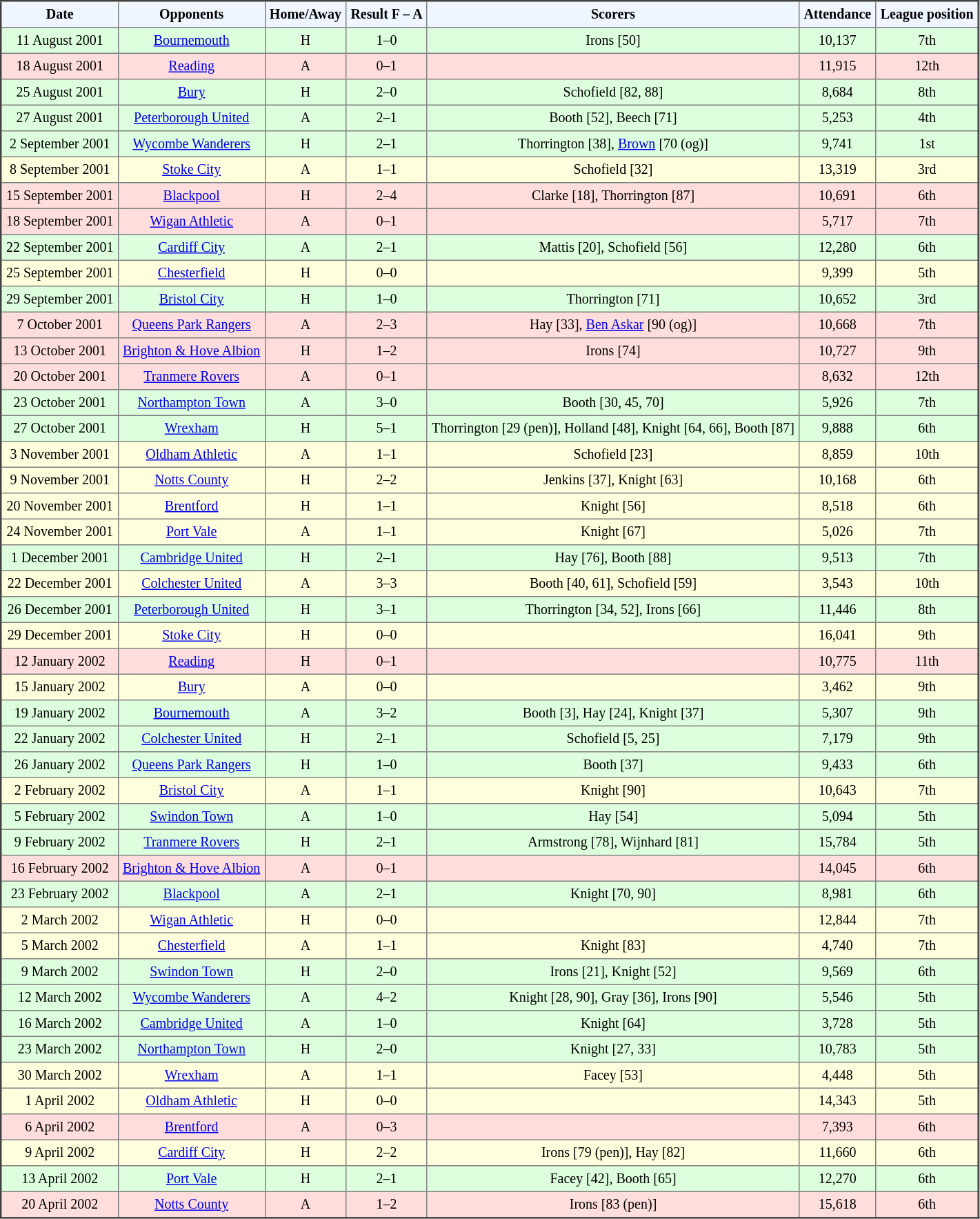<table border="2" cellpadding="4" style="border-collapse:collapse; text-align:center; font-size:smaller;">
<tr style="background:#f0f6ff;">
<th><strong>Date</strong></th>
<th><strong>Opponents</strong></th>
<th><strong>Home/Away</strong></th>
<th><strong>Result F – A</strong></th>
<th><strong>Scorers</strong></th>
<th><strong>Attendance</strong></th>
<th><strong>League position</strong></th>
</tr>
<tr bgcolor="#ddffdd">
<td>11 August 2001</td>
<td><a href='#'>Bournemouth</a></td>
<td>H</td>
<td>1–0</td>
<td>Irons [50]</td>
<td>10,137</td>
<td>7th</td>
</tr>
<tr bgcolor="#ffdddd">
<td>18 August 2001</td>
<td><a href='#'>Reading</a></td>
<td>A</td>
<td>0–1</td>
<td></td>
<td>11,915</td>
<td>12th</td>
</tr>
<tr bgcolor="#ddffdd">
<td>25 August 2001</td>
<td><a href='#'>Bury</a></td>
<td>H</td>
<td>2–0</td>
<td>Schofield [82, 88]</td>
<td>8,684</td>
<td>8th</td>
</tr>
<tr bgcolor="#ddffdd">
<td>27 August 2001</td>
<td><a href='#'>Peterborough United</a></td>
<td>A</td>
<td>2–1</td>
<td>Booth [52], Beech [71]</td>
<td>5,253</td>
<td>4th</td>
</tr>
<tr bgcolor="#ddffdd">
<td>2 September 2001</td>
<td><a href='#'>Wycombe Wanderers</a></td>
<td>H</td>
<td>2–1</td>
<td>Thorrington [38], <a href='#'>Brown</a> [70 (og)]</td>
<td>9,741</td>
<td>1st</td>
</tr>
<tr bgcolor="#ffffdd">
<td>8 September 2001</td>
<td><a href='#'>Stoke City</a></td>
<td>A</td>
<td>1–1</td>
<td>Schofield [32]</td>
<td>13,319</td>
<td>3rd</td>
</tr>
<tr bgcolor="#ffdddd">
<td>15 September 2001</td>
<td><a href='#'>Blackpool</a></td>
<td>H</td>
<td>2–4</td>
<td>Clarke [18], Thorrington [87]</td>
<td>10,691</td>
<td>6th</td>
</tr>
<tr bgcolor="#ffdddd">
<td>18 September 2001</td>
<td><a href='#'>Wigan Athletic</a></td>
<td>A</td>
<td>0–1</td>
<td></td>
<td>5,717</td>
<td>7th</td>
</tr>
<tr bgcolor="#ddffdd">
<td>22 September 2001</td>
<td><a href='#'>Cardiff City</a></td>
<td>A</td>
<td>2–1</td>
<td>Mattis [20], Schofield [56]</td>
<td>12,280</td>
<td>6th</td>
</tr>
<tr bgcolor="#ffffdd">
<td>25 September 2001</td>
<td><a href='#'>Chesterfield</a></td>
<td>H</td>
<td>0–0</td>
<td></td>
<td>9,399</td>
<td>5th</td>
</tr>
<tr bgcolor="#ddffdd">
<td>29 September 2001</td>
<td><a href='#'>Bristol City</a></td>
<td>H</td>
<td>1–0</td>
<td>Thorrington [71]</td>
<td>10,652</td>
<td>3rd</td>
</tr>
<tr bgcolor="#ffdddd">
<td>7 October 2001</td>
<td><a href='#'>Queens Park Rangers</a></td>
<td>A</td>
<td>2–3</td>
<td>Hay [33], <a href='#'>Ben Askar</a> [90 (og)]</td>
<td>10,668</td>
<td>7th</td>
</tr>
<tr bgcolor="#ffdddd">
<td>13 October 2001</td>
<td><a href='#'>Brighton & Hove Albion</a></td>
<td>H</td>
<td>1–2</td>
<td>Irons [74]</td>
<td>10,727</td>
<td>9th</td>
</tr>
<tr bgcolor="#ffdddd">
<td>20 October 2001</td>
<td><a href='#'>Tranmere Rovers</a></td>
<td>A</td>
<td>0–1</td>
<td></td>
<td>8,632</td>
<td>12th</td>
</tr>
<tr bgcolor="#ddffdd">
<td>23 October 2001</td>
<td><a href='#'>Northampton Town</a></td>
<td>A</td>
<td>3–0</td>
<td>Booth [30, 45, 70]</td>
<td>5,926</td>
<td>7th</td>
</tr>
<tr bgcolor="#ddffdd">
<td>27 October 2001</td>
<td><a href='#'>Wrexham</a></td>
<td>H</td>
<td>5–1</td>
<td>Thorrington [29 (pen)], Holland [48], Knight [64, 66], Booth [87]</td>
<td>9,888</td>
<td>6th</td>
</tr>
<tr bgcolor="#ffffdd">
<td>3 November 2001</td>
<td><a href='#'>Oldham Athletic</a></td>
<td>A</td>
<td>1–1</td>
<td>Schofield [23]</td>
<td>8,859</td>
<td>10th</td>
</tr>
<tr bgcolor="#ffffdd">
<td>9 November 2001</td>
<td><a href='#'>Notts County</a></td>
<td>H</td>
<td>2–2</td>
<td>Jenkins [37], Knight [63]</td>
<td>10,168</td>
<td>6th</td>
</tr>
<tr bgcolor="#ffffdd">
<td>20 November 2001</td>
<td><a href='#'>Brentford</a></td>
<td>H</td>
<td>1–1</td>
<td>Knight [56]</td>
<td>8,518</td>
<td>6th</td>
</tr>
<tr bgcolor="#ffffdd">
<td>24 November 2001</td>
<td><a href='#'>Port Vale</a></td>
<td>A</td>
<td>1–1</td>
<td>Knight [67]</td>
<td>5,026</td>
<td>7th</td>
</tr>
<tr bgcolor="#ddffdd">
<td>1 December 2001</td>
<td><a href='#'>Cambridge United</a></td>
<td>H</td>
<td>2–1</td>
<td>Hay [76], Booth [88]</td>
<td>9,513</td>
<td>7th</td>
</tr>
<tr bgcolor="#ffffdd">
<td>22 December 2001</td>
<td><a href='#'>Colchester United</a></td>
<td>A</td>
<td>3–3</td>
<td>Booth [40, 61], Schofield [59]</td>
<td>3,543</td>
<td>10th</td>
</tr>
<tr bgcolor="#ddffdd">
<td>26 December 2001</td>
<td><a href='#'>Peterborough United</a></td>
<td>H</td>
<td>3–1</td>
<td>Thorrington [34, 52], Irons [66]</td>
<td>11,446</td>
<td>8th</td>
</tr>
<tr bgcolor="#ffffdd">
<td>29 December 2001</td>
<td><a href='#'>Stoke City</a></td>
<td>H</td>
<td>0–0</td>
<td></td>
<td>16,041</td>
<td>9th</td>
</tr>
<tr bgcolor="#ffdddd">
<td>12 January 2002</td>
<td><a href='#'>Reading</a></td>
<td>H</td>
<td>0–1</td>
<td></td>
<td>10,775</td>
<td>11th</td>
</tr>
<tr bgcolor="#ffffdd">
<td>15 January 2002</td>
<td><a href='#'>Bury</a></td>
<td>A</td>
<td>0–0</td>
<td></td>
<td>3,462</td>
<td>9th</td>
</tr>
<tr bgcolor="#ddffdd">
<td>19 January 2002</td>
<td><a href='#'>Bournemouth</a></td>
<td>A</td>
<td>3–2</td>
<td>Booth [3], Hay [24], Knight [37]</td>
<td>5,307</td>
<td>9th</td>
</tr>
<tr bgcolor="#ddffdd">
<td>22 January 2002</td>
<td><a href='#'>Colchester United</a></td>
<td>H</td>
<td>2–1</td>
<td>Schofield [5, 25]</td>
<td>7,179</td>
<td>9th</td>
</tr>
<tr bgcolor="#ddffdd">
<td>26 January 2002</td>
<td><a href='#'>Queens Park Rangers</a></td>
<td>H</td>
<td>1–0</td>
<td>Booth [37]</td>
<td>9,433</td>
<td>6th</td>
</tr>
<tr bgcolor="#ffffdd">
<td>2 February 2002</td>
<td><a href='#'>Bristol City</a></td>
<td>A</td>
<td>1–1</td>
<td>Knight [90]</td>
<td>10,643</td>
<td>7th</td>
</tr>
<tr bgcolor="#ddffdd">
<td>5 February 2002</td>
<td><a href='#'>Swindon Town</a></td>
<td>A</td>
<td>1–0</td>
<td>Hay [54]</td>
<td>5,094</td>
<td>5th</td>
</tr>
<tr bgcolor="#ddffdd">
<td>9 February 2002</td>
<td><a href='#'>Tranmere Rovers</a></td>
<td>H</td>
<td>2–1</td>
<td>Armstrong [78], Wijnhard [81]</td>
<td>15,784</td>
<td>5th</td>
</tr>
<tr bgcolor="#ffdddd">
<td>16 February 2002</td>
<td><a href='#'>Brighton & Hove Albion</a></td>
<td>A</td>
<td>0–1</td>
<td></td>
<td>14,045</td>
<td>6th</td>
</tr>
<tr bgcolor="#ddffdd">
<td>23 February 2002</td>
<td><a href='#'>Blackpool</a></td>
<td>A</td>
<td>2–1</td>
<td>Knight [70, 90]</td>
<td>8,981</td>
<td>6th</td>
</tr>
<tr bgcolor="#ffffdd">
<td>2 March 2002</td>
<td><a href='#'>Wigan Athletic</a></td>
<td>H</td>
<td>0–0</td>
<td></td>
<td>12,844</td>
<td>7th</td>
</tr>
<tr bgcolor="#ffffdd">
<td>5 March 2002</td>
<td><a href='#'>Chesterfield</a></td>
<td>A</td>
<td>1–1</td>
<td>Knight [83]</td>
<td>4,740</td>
<td>7th</td>
</tr>
<tr bgcolor="#ddffdd">
<td>9 March 2002</td>
<td><a href='#'>Swindon Town</a></td>
<td>H</td>
<td>2–0</td>
<td>Irons [21], Knight [52]</td>
<td>9,569</td>
<td>6th</td>
</tr>
<tr bgcolor="#ddffdd">
<td>12 March 2002</td>
<td><a href='#'>Wycombe Wanderers</a></td>
<td>A</td>
<td>4–2</td>
<td>Knight [28, 90], Gray [36], Irons [90]</td>
<td>5,546</td>
<td>5th</td>
</tr>
<tr bgcolor="#ddffdd">
<td>16 March 2002</td>
<td><a href='#'>Cambridge United</a></td>
<td>A</td>
<td>1–0</td>
<td>Knight [64]</td>
<td>3,728</td>
<td>5th</td>
</tr>
<tr bgcolor="#ddffdd">
<td>23 March 2002</td>
<td><a href='#'>Northampton Town</a></td>
<td>H</td>
<td>2–0</td>
<td>Knight [27, 33]</td>
<td>10,783</td>
<td>5th</td>
</tr>
<tr bgcolor="#ffffdd">
<td>30 March 2002</td>
<td><a href='#'>Wrexham</a></td>
<td>A</td>
<td>1–1</td>
<td>Facey [53]</td>
<td>4,448</td>
<td>5th</td>
</tr>
<tr bgcolor="#ffffdd">
<td>1 April 2002</td>
<td><a href='#'>Oldham Athletic</a></td>
<td>H</td>
<td>0–0</td>
<td></td>
<td>14,343</td>
<td>5th</td>
</tr>
<tr bgcolor="#ffdddd">
<td>6 April 2002</td>
<td><a href='#'>Brentford</a></td>
<td>A</td>
<td>0–3</td>
<td></td>
<td>7,393</td>
<td>6th</td>
</tr>
<tr bgcolor="#ffffdd">
<td>9 April 2002</td>
<td><a href='#'>Cardiff City</a></td>
<td>H</td>
<td>2–2</td>
<td>Irons [79 (pen)], Hay [82]</td>
<td>11,660</td>
<td>6th</td>
</tr>
<tr bgcolor="#ddffdd">
<td>13 April 2002</td>
<td><a href='#'>Port Vale</a></td>
<td>H</td>
<td>2–1</td>
<td>Facey [42], Booth [65]</td>
<td>12,270</td>
<td>6th</td>
</tr>
<tr bgcolor="#ffdddd">
<td>20 April 2002</td>
<td><a href='#'>Notts County</a></td>
<td>A</td>
<td>1–2</td>
<td>Irons [83 (pen)]</td>
<td>15,618</td>
<td>6th</td>
</tr>
</table>
